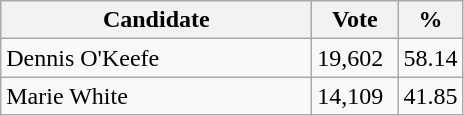<table class="wikitable">
<tr>
<th bgcolor="#DDDDFF" width="200px">Candidate</th>
<th bgcolor="#DDDDFF" width="50px">Vote</th>
<th bgcolor="#DDDDFF" width="30px">%</th>
</tr>
<tr>
<td>Dennis O'Keefe</td>
<td>19,602</td>
<td>58.14</td>
</tr>
<tr>
<td>Marie White</td>
<td>14,109</td>
<td>41.85</td>
</tr>
</table>
